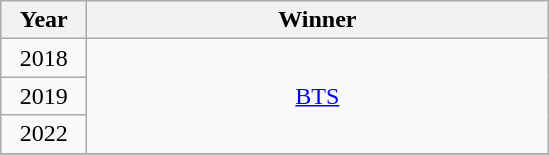<table class="wikitable" style="text-align: center">
<tr>
<th width="50">Year</th>
<th width="300">Winner</th>
</tr>
<tr>
<td>2018</td>
<td rowspan="3"><a href='#'>BTS</a></td>
</tr>
<tr>
<td>2019</td>
</tr>
<tr>
<td>2022</td>
</tr>
<tr>
</tr>
</table>
